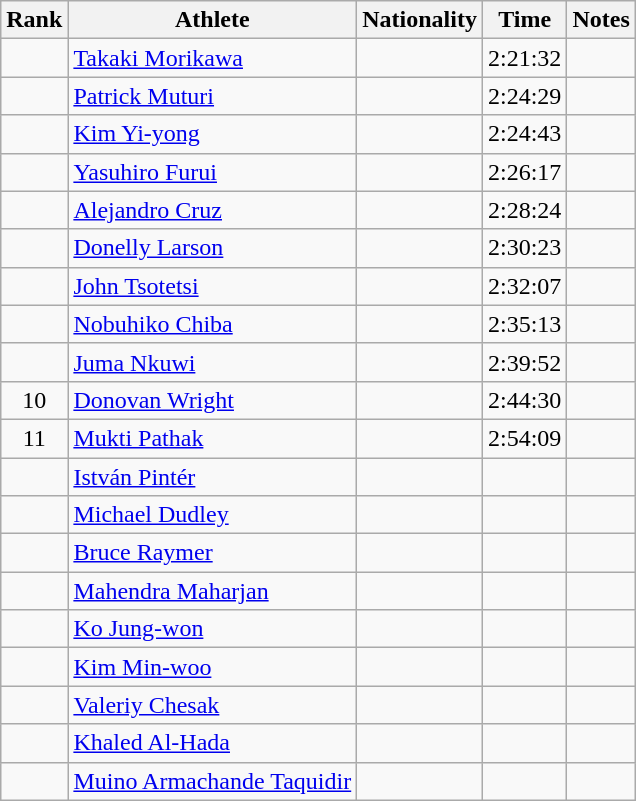<table class="wikitable sortable" style="text-align:center">
<tr>
<th>Rank</th>
<th>Athlete</th>
<th>Nationality</th>
<th>Time</th>
<th>Notes</th>
</tr>
<tr>
<td></td>
<td align=left><a href='#'>Takaki Morikawa</a></td>
<td align=left></td>
<td>2:21:32</td>
<td></td>
</tr>
<tr>
<td></td>
<td align=left><a href='#'>Patrick Muturi</a></td>
<td align=left></td>
<td>2:24:29</td>
<td></td>
</tr>
<tr>
<td></td>
<td align=left><a href='#'>Kim Yi-yong</a></td>
<td align=left></td>
<td>2:24:43</td>
<td></td>
</tr>
<tr>
<td></td>
<td align=left><a href='#'>Yasuhiro Furui</a></td>
<td align=left></td>
<td>2:26:17</td>
<td></td>
</tr>
<tr>
<td></td>
<td align=left><a href='#'>Alejandro Cruz</a></td>
<td align=left></td>
<td>2:28:24</td>
<td></td>
</tr>
<tr>
<td></td>
<td align=left><a href='#'>Donelly Larson</a></td>
<td align=left></td>
<td>2:30:23</td>
<td></td>
</tr>
<tr>
<td></td>
<td align=left><a href='#'>John Tsotetsi</a></td>
<td align=left></td>
<td>2:32:07</td>
<td></td>
</tr>
<tr>
<td></td>
<td align=left><a href='#'>Nobuhiko Chiba</a></td>
<td align=left></td>
<td>2:35:13</td>
<td></td>
</tr>
<tr>
<td></td>
<td align=left><a href='#'>Juma Nkuwi</a></td>
<td align=left></td>
<td>2:39:52</td>
<td></td>
</tr>
<tr>
<td>10</td>
<td align=left><a href='#'>Donovan Wright</a></td>
<td align=left></td>
<td>2:44:30</td>
<td></td>
</tr>
<tr>
<td>11</td>
<td align=left><a href='#'>Mukti Pathak</a></td>
<td align=left></td>
<td>2:54:09</td>
<td></td>
</tr>
<tr>
<td></td>
<td align=left><a href='#'>István Pintér</a></td>
<td align=left></td>
<td></td>
<td></td>
</tr>
<tr>
<td></td>
<td align=left><a href='#'>Michael Dudley</a></td>
<td align=left></td>
<td></td>
<td></td>
</tr>
<tr>
<td></td>
<td align=left><a href='#'>Bruce Raymer</a></td>
<td align=left></td>
<td></td>
<td></td>
</tr>
<tr>
<td></td>
<td align=left><a href='#'>Mahendra Maharjan</a></td>
<td align=left></td>
<td></td>
<td></td>
</tr>
<tr>
<td></td>
<td align=left><a href='#'>Ko Jung-won</a></td>
<td align=left></td>
<td></td>
<td></td>
</tr>
<tr>
<td></td>
<td align=left><a href='#'>Kim Min-woo</a></td>
<td align=left></td>
<td></td>
<td></td>
</tr>
<tr>
<td></td>
<td align=left><a href='#'>Valeriy Chesak</a></td>
<td align=left></td>
<td></td>
<td></td>
</tr>
<tr>
<td></td>
<td align=left><a href='#'>Khaled Al-Hada</a></td>
<td align=left></td>
<td></td>
<td></td>
</tr>
<tr>
<td></td>
<td align=left><a href='#'>Muino Armachande Taquidir</a></td>
<td align=left></td>
<td></td>
<td></td>
</tr>
</table>
